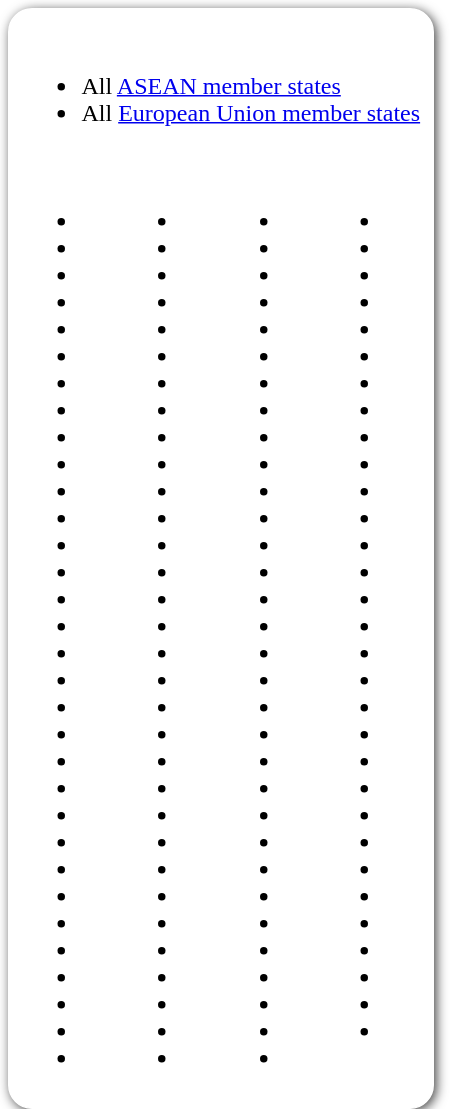<table style=" border-radius:1em; box-shadow: 0.1em 0.1em 0.5em rgba(0,0,0,0.75); background-color: white; border: 1px solid white; padding: 5px;">
<tr>
<td colspan=4><br><ul><li> All <a href='#'>ASEAN member states</a></li><li> All <a href='#'>European Union member states</a></li></ul></td>
</tr>
<tr>
<td valign="top"><br><ul><li></li><li></li><li></li><li></li><li></li><li></li><li></li><li></li><li></li><li></li><li></li><li></li><li></li><li></li><li></li><li></li><li></li><li></li><li></li><li></li><li></li><li></li><li></li><li></li><li></li><li></li><li></li><li></li><li></li><li></li><li></li><li></li></ul></td>
<td valign="top"><br><ul><li></li><li></li><li></li><li></li><li></li><li></li><li></li><li></li><li></li><li></li><li></li><li></li><li></li><li></li><li></li><li></li><li></li><li></li><li></li><li></li><li></li><li></li><li></li><li></li><li></li><li></li><li></li><li></li><li></li><li></li><li></li><li></li></ul></td>
<td valign="top"><br><ul><li></li><li></li><li></li><li></li><li></li><li></li><li></li><li></li><li></li><li></li><li></li><li></li><li></li><li></li><li></li><li></li><li></li><li></li><li></li><li></li><li></li><li></li><li></li><li></li><li></li><li></li><li></li><li></li><li></li><li></li><li></li><li></li></ul></td>
<td valign="top"><br><ul><li></li><li></li><li></li><li></li><li></li><li></li><li></li><li></li><li></li><li></li><li></li><li></li><li></li><li></li><li></li><li></li><li></li><li></li><li></li><li></li><li></li><li></li><li></li><li></li><li></li><li></li><li></li><li></li><li></li><li></li><li></li></ul></td>
</tr>
</table>
